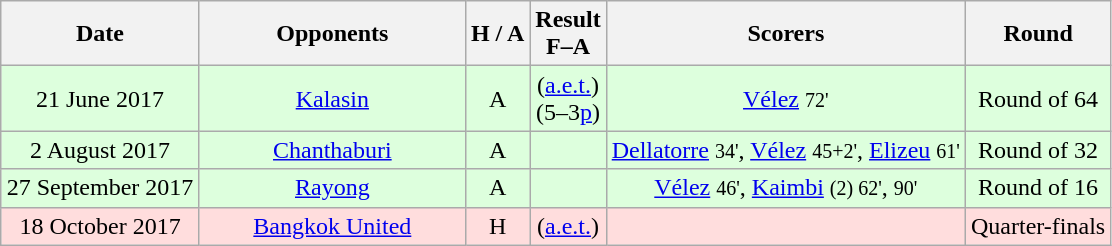<table class="wikitable" style="text-align:center">
<tr>
<th width="125">Date</th>
<th width="170">Opponents</th>
<th nowrap>H / A</th>
<th>Result<br>F–A</th>
<th>Scorers</th>
<th>Round</th>
</tr>
<tr bgcolor="#ddffdd">
<td>21 June 2017</td>
<td><a href='#'>Kalasin</a></td>
<td>A</td>
<td nowrap> (<a href='#'>a.e.t.</a>)<br>(5–3<a href='#'>p</a>)</td>
<td><a href='#'>Vélez</a> <small>72'</small></td>
<td>Round of 64</td>
</tr>
<tr bgcolor="#ddffdd">
<td>2 August 2017</td>
<td><a href='#'>Chanthaburi</a></td>
<td>A</td>
<td></td>
<td nowrap><a href='#'>Dellatorre</a> <small>34'</small>, <a href='#'>Vélez</a> <small>45+2'</small>, <a href='#'>Elizeu</a> <small>61'</small></td>
<td>Round of 32</td>
</tr>
<tr bgcolor="#ddffdd">
<td>27 September 2017</td>
<td><a href='#'>Rayong</a></td>
<td>A</td>
<td></td>
<td><a href='#'>Vélez</a> <small>46'</small>, <a href='#'>Kaimbi</a> <small>(2) 62'</small>, <small>90'</small></td>
<td>Round of 16</td>
</tr>
<tr bgcolor="#ffdddd">
<td>18 October 2017</td>
<td><a href='#'>Bangkok United</a></td>
<td>H</td>
<td>  (<a href='#'>a.e.t.</a>)</td>
<td></td>
<td nowrap>Quarter-finals</td>
</tr>
</table>
